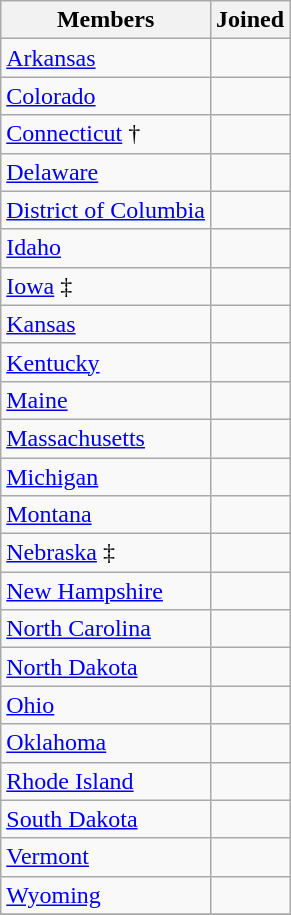<table class="wikitable sortable">
<tr>
<th>Members</th>
<th>Joined</th>
</tr>
<tr>
<td><a href='#'>Arkansas</a></td>
<td></td>
</tr>
<tr>
<td><a href='#'>Colorado</a></td>
<td></td>
</tr>
<tr>
<td><a href='#'>Connecticut</a> †</td>
<td></td>
</tr>
<tr>
<td><a href='#'>Delaware</a></td>
<td></td>
</tr>
<tr>
<td><a href='#'>District of Columbia</a></td>
<td></td>
</tr>
<tr>
<td><a href='#'>Idaho</a></td>
<td></td>
</tr>
<tr>
<td><a href='#'>Iowa</a> ‡</td>
<td></td>
</tr>
<tr>
<td><a href='#'>Kansas</a></td>
<td></td>
</tr>
<tr>
<td><a href='#'>Kentucky</a></td>
<td></td>
</tr>
<tr>
<td><a href='#'>Maine</a></td>
<td></td>
</tr>
<tr>
<td><a href='#'>Massachusetts</a></td>
<td></td>
</tr>
<tr>
<td><a href='#'>Michigan</a></td>
<td></td>
</tr>
<tr>
<td><a href='#'>Montana</a></td>
<td></td>
</tr>
<tr>
<td><a href='#'>Nebraska</a> ‡</td>
<td></td>
</tr>
<tr>
<td><a href='#'>New Hampshire</a></td>
<td></td>
</tr>
<tr>
<td><a href='#'>North Carolina</a></td>
<td></td>
</tr>
<tr>
<td><a href='#'>North Dakota</a></td>
<td></td>
</tr>
<tr>
<td><a href='#'>Ohio</a></td>
<td></td>
</tr>
<tr>
<td><a href='#'>Oklahoma</a></td>
<td></td>
</tr>
<tr>
<td><a href='#'>Rhode Island</a></td>
<td></td>
</tr>
<tr>
<td><a href='#'>South Dakota</a></td>
<td></td>
</tr>
<tr>
<td><a href='#'>Vermont</a></td>
<td></td>
</tr>
<tr>
<td><a href='#'>Wyoming</a></td>
<td></td>
</tr>
<tr>
</tr>
</table>
